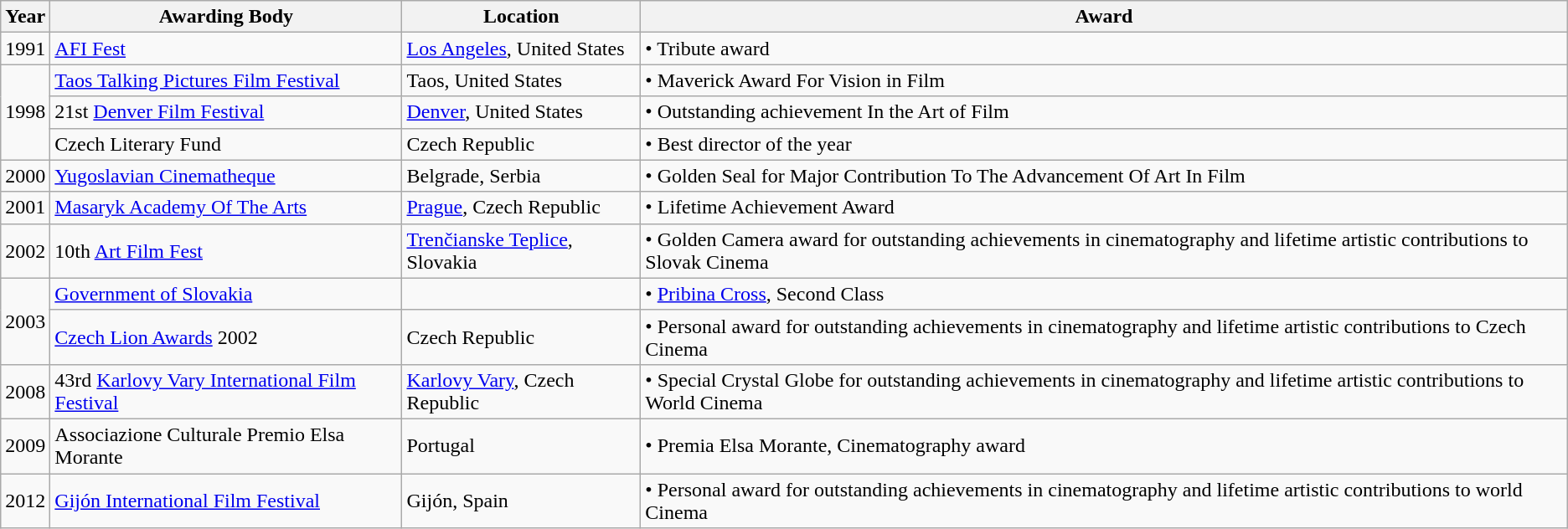<table class="wikitable">
<tr>
<th>Year</th>
<th>Awarding Body</th>
<th>Location</th>
<th>Award</th>
</tr>
<tr>
<td>1991</td>
<td><a href='#'>AFI Fest</a></td>
<td><a href='#'>Los Angeles</a>, United States</td>
<td>• Tribute award</td>
</tr>
<tr>
<td rowspan="3">1998</td>
<td><a href='#'>Taos Talking Pictures Film Festival</a></td>
<td>Taos, United States</td>
<td>• Maverick Award For Vision in Film</td>
</tr>
<tr>
<td>21st <a href='#'>Denver Film Festival</a></td>
<td><a href='#'>Denver</a>, United States</td>
<td>• Outstanding achievement In the Art of Film</td>
</tr>
<tr>
<td>Czech Literary Fund</td>
<td>Czech Republic</td>
<td>• Best director of the year</td>
</tr>
<tr>
<td>2000</td>
<td><a href='#'>Yugoslavian Cinematheque</a></td>
<td>Belgrade, Serbia</td>
<td>• Golden Seal for Major Contribution To The Advancement Of Art In Film</td>
</tr>
<tr>
<td>2001</td>
<td><a href='#'>Masaryk Academy Of The Arts</a></td>
<td><a href='#'>Prague</a>, Czech Republic</td>
<td>• Lifetime Achievement Award</td>
</tr>
<tr>
<td>2002</td>
<td>10th <a href='#'>Art Film Fest</a></td>
<td><a href='#'>Trenčianske Teplice</a>, Slovakia</td>
<td>• Golden Camera award for outstanding achievements in cinematography and lifetime artistic contributions to Slovak Cinema</td>
</tr>
<tr>
<td rowspan="2">2003</td>
<td><a href='#'>Government of Slovakia</a></td>
<td></td>
<td>• <a href='#'>Pribina Cross</a>, Second Class</td>
</tr>
<tr>
<td><a href='#'>Czech Lion Awards</a> 2002</td>
<td>Czech Republic</td>
<td>• Personal award for outstanding achievements in cinematography and lifetime artistic contributions to Czech Cinema</td>
</tr>
<tr>
<td>2008</td>
<td>43rd <a href='#'>Karlovy Vary International Film Festival</a></td>
<td><a href='#'>Karlovy Vary</a>, Czech Republic</td>
<td>• Special Crystal Globe for outstanding achievements in cinematography and lifetime artistic contributions to World Cinema</td>
</tr>
<tr>
<td>2009</td>
<td>Associazione Culturale Premio Elsa Morante</td>
<td>Portugal</td>
<td>• Premia Elsa Morante, Cinematography award</td>
</tr>
<tr>
<td>2012</td>
<td><a href='#'>Gijón International Film Festival</a></td>
<td>Gijón, Spain</td>
<td>• Personal award for outstanding achievements in cinematography and lifetime artistic contributions to world Cinema</td>
</tr>
</table>
